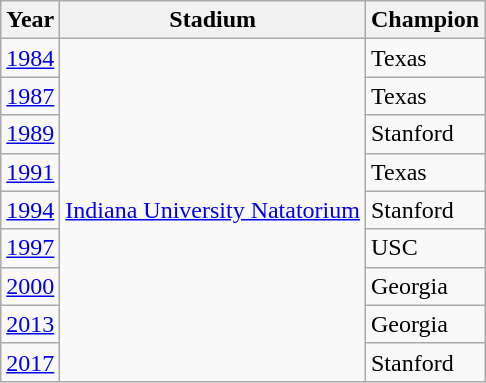<table class="wikitable">
<tr>
<th>Year</th>
<th>Stadium</th>
<th>Champion</th>
</tr>
<tr>
<td><a href='#'>1984</a></td>
<td rowspan="9"><a href='#'>Indiana University Natatorium</a></td>
<td>Texas</td>
</tr>
<tr>
<td><a href='#'>1987</a></td>
<td>Texas</td>
</tr>
<tr>
<td><a href='#'>1989</a></td>
<td>Stanford</td>
</tr>
<tr>
<td><a href='#'>1991</a></td>
<td>Texas</td>
</tr>
<tr>
<td><a href='#'>1994</a></td>
<td>Stanford</td>
</tr>
<tr>
<td><a href='#'>1997</a></td>
<td>USC</td>
</tr>
<tr>
<td><a href='#'>2000</a></td>
<td>Georgia</td>
</tr>
<tr>
<td><a href='#'>2013</a></td>
<td>Georgia</td>
</tr>
<tr>
<td><a href='#'>2017</a></td>
<td>Stanford</td>
</tr>
</table>
